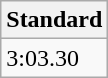<table class="wikitable" border="1" align="upright">
<tr>
<th>Standard</th>
</tr>
<tr>
<td>3:03.30</td>
</tr>
</table>
